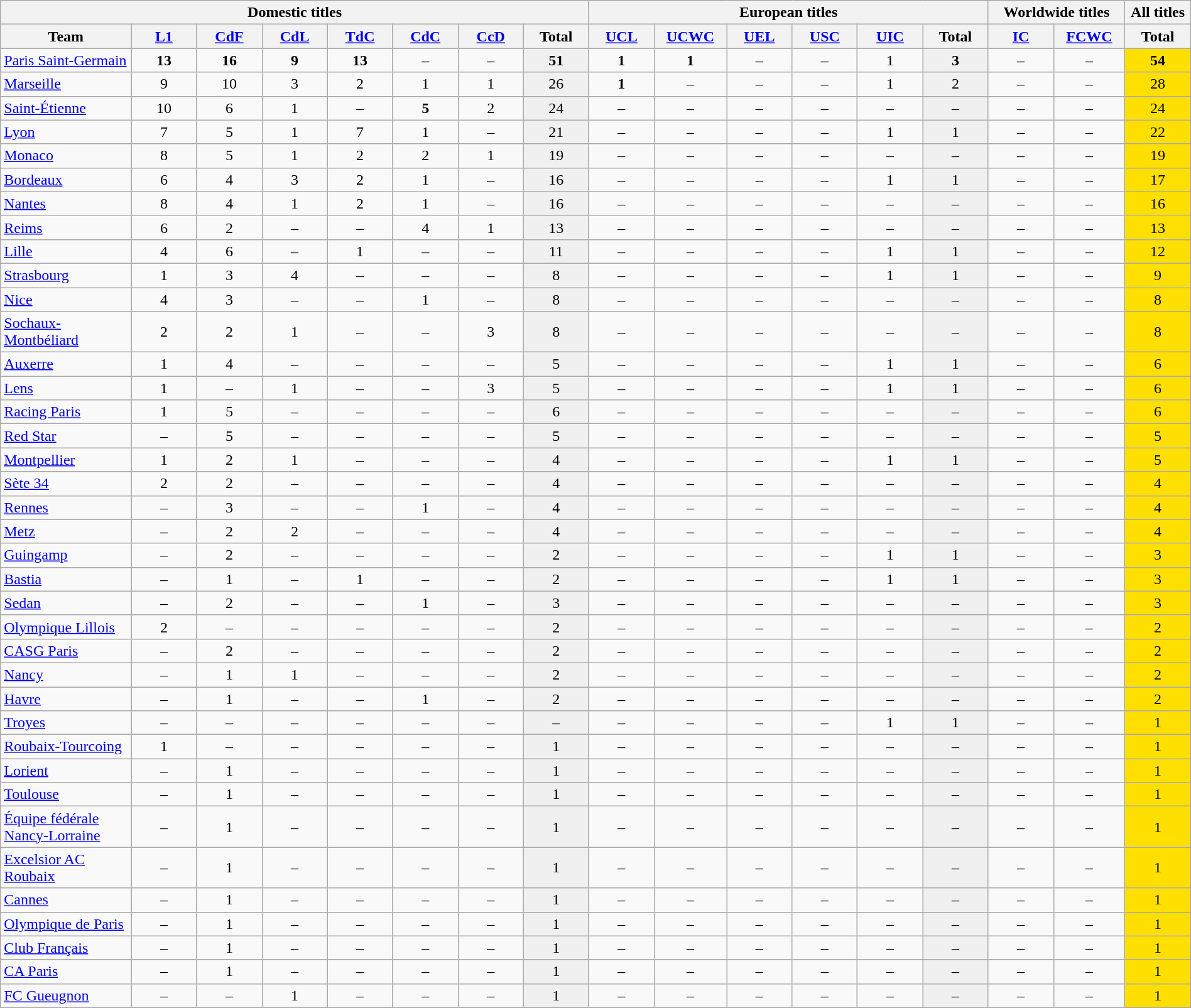<table class="wikitable sortable" style="margin:auto;">
<tr>
<th colspan="8" style="width:18%;" class="unsortable"><strong>Domestic titles</strong></th>
<th colspan="6" style="width:18%;" class="unsortable"><strong>European titles</strong></th>
<th colspan="2" style="width:4%;" class="unsortable"><strong>Worldwide titles</strong></th>
<th style="width:4%;" class="sortable"><strong>All titles</strong></th>
</tr>
<tr>
<th style="width:8%;" class="sortable"><strong>Team</strong></th>
<th style="width:4%;" class="sortable"><a href='#'>L1</a></th>
<th style="width:4%;" class="sortable"><a href='#'>CdF</a></th>
<th style="width:4%;" class="sortable"><a href='#'>CdL</a></th>
<th style="width:4%;" class="sortable"><a href='#'>TdC</a></th>
<th style="width:4%;" class="sortable"><a href='#'>CdC</a></th>
<th style="width:4%;" class="sortable"><a href='#'>CcD</a></th>
<th style="width:4%;" class="sortable"><strong>Total</strong></th>
<th style="width:4%;" class="sortable"><a href='#'>UCL</a></th>
<th style="width:4%;" class="sortable"><a href='#'>UCWC</a></th>
<th style="width:4%;" class="sortable"><a href='#'>UEL</a></th>
<th style="width:4%;" class="sortable"><a href='#'>USC</a></th>
<th style="width:4%;" class="sortable"><a href='#'>UIC</a></th>
<th style="width:4%;" class="sortable"><strong>Total</strong></th>
<th style="width:4%;" class="sortable"><a href='#'>IC</a></th>
<th style="width:4%;" class="sortable"><a href='#'>FCWC</a></th>
<th style="width:4%;" class="sortable"><strong>Total</strong></th>
</tr>
<tr>
<td><a href='#'>Paris Saint-Germain</a></td>
<td align=center><strong>13</strong></td>
<td align=center><strong>16</strong></td>
<td align=center><strong>9</strong></td>
<td align=center><strong>13</strong></td>
<td align=center>–</td>
<td align=center>–</td>
<td style="background:#f0f0f0; text-align:center;"><strong>51</strong></td>
<td align=center><strong>1</strong></td>
<td align=center><strong>1</strong></td>
<td align=center>–</td>
<td align=center>–</td>
<td align=center>1</td>
<td style="background:#f0f0f0; text-align:center;"><strong>3</strong></td>
<td align=center>–</td>
<td align=center>–</td>
<td style="background:#FFDF00; text-align:center;"><strong>54</strong></td>
</tr>
<tr>
<td><a href='#'>Marseille</a></td>
<td align=center>9</td>
<td align=center>10</td>
<td align=center>3</td>
<td align=center>2</td>
<td align=center>1</td>
<td align=center>1</td>
<td style="background:#f0f0f0; text-align:center;">26</td>
<td align="center"><strong>1</strong></td>
<td align=center>–</td>
<td align=center>–</td>
<td align=center>–</td>
<td align=center>1</td>
<td style="background:#f0f0f0; text-align:center;">2</td>
<td align=center>–</td>
<td align=center>–</td>
<td style="background:#FFDF00; text-align:center;">28</td>
</tr>
<tr>
<td><a href='#'>Saint-Étienne</a></td>
<td align="center">10</td>
<td align="center">6</td>
<td align="center">1</td>
<td align="center">–</td>
<td align="center"><strong>5</strong></td>
<td align=center>2</td>
<td style="background:#f0f0f0; text-align:center;">24</td>
<td align="center">–</td>
<td align="center">–</td>
<td align="center">–</td>
<td align="center">–</td>
<td align="center">–</td>
<td style="background:#f0f0f0; text-align:center;">–</td>
<td align="center">–</td>
<td align="center">–</td>
<td style="background:#FFDF00; text-align:center;">24</td>
</tr>
<tr>
<td><a href='#'>Lyon</a></td>
<td align="center">7</td>
<td align="center">5</td>
<td align="center">1</td>
<td align="center">7</td>
<td align="center">1</td>
<td align=center>–</td>
<td style="background:#f0f0f0; text-align:center;">21</td>
<td align="center">–</td>
<td align="center">–</td>
<td align="center">–</td>
<td align="center">–</td>
<td align="center">1</td>
<td style="background:#f0f0f0; text-align:center;">1</td>
<td align="center">–</td>
<td align="center">–</td>
<td style="background:#FFDF00; text-align:center;">22</td>
</tr>
<tr>
<td><a href='#'>Monaco</a></td>
<td align=center>8</td>
<td align=center>5</td>
<td align=center>1</td>
<td align=center>2</td>
<td align=center>2</td>
<td align=center>1</td>
<td style="background:#f0f0f0; text-align:center;">19</td>
<td align="center">–</td>
<td align=center>–</td>
<td align=center>–</td>
<td align=center>–</td>
<td align=center>–</td>
<td style="background:#f0f0f0; text-align:center;">–</td>
<td align=center>–</td>
<td align=center>–</td>
<td style="background:#FFDF00; text-align:center;">19</td>
</tr>
<tr>
<td><a href='#'>Bordeaux</a></td>
<td align=center>6</td>
<td align=center>4</td>
<td align=center>3</td>
<td align=center>2</td>
<td align=center>1</td>
<td align=center>–</td>
<td style="background:#f0f0f0; text-align:center;">16</td>
<td align=center>–</td>
<td align=center>–</td>
<td align=center>–</td>
<td align=center>–</td>
<td align=center>1</td>
<td style="background:#f0f0f0; text-align:center;">1</td>
<td align=center>–</td>
<td align=center>–</td>
<td style="background:#FFDF00; text-align:center;">17</td>
</tr>
<tr>
<td><a href='#'>Nantes</a></td>
<td align=center>8</td>
<td align=center>4</td>
<td align=center>1</td>
<td align=center>2</td>
<td align=center>1</td>
<td align=center>–</td>
<td style="background:#f0f0f0; text-align:center;">16</td>
<td align=center>–</td>
<td align=center>–</td>
<td align=center>–</td>
<td align=center>–</td>
<td align=center>–</td>
<td style="background:#f0f0f0; text-align:center;">–</td>
<td align=center>–</td>
<td align=center>–</td>
<td style="background:#FFDF00; text-align:center;">16</td>
</tr>
<tr>
<td><a href='#'>Reims</a></td>
<td align=center>6</td>
<td align=center>2</td>
<td align=center>–</td>
<td align=center>–</td>
<td align=center>4</td>
<td align=center>1</td>
<td style="background:#f0f0f0; text-align:center;">13</td>
<td align="center">–</td>
<td align=center>–</td>
<td align=center>–</td>
<td align=center>–</td>
<td align=center>–</td>
<td style="background:#f0f0f0; text-align:center;">–</td>
<td align=center>–</td>
<td align=center>–</td>
<td style="background:#FFDF00; text-align:center;">13</td>
</tr>
<tr>
<td><a href='#'>Lille</a></td>
<td align=center>4</td>
<td align=center>6</td>
<td align=center>–</td>
<td align=center>1</td>
<td align=center>–</td>
<td align=center>–</td>
<td style="background:#f0f0f0; text-align:center;">11</td>
<td align=center>–</td>
<td align=center>–</td>
<td align=center>–</td>
<td align=center>–</td>
<td align=center>1</td>
<td style="background:#f0f0f0; text-align:center;">1</td>
<td align=center>–</td>
<td align=center>–</td>
<td style="background:#FFDF00; text-align:center;">12</td>
</tr>
<tr>
<td><a href='#'>Strasbourg</a></td>
<td align="center">1</td>
<td align="center">3</td>
<td align="center">4</td>
<td align="center">–</td>
<td align="center">–</td>
<td align=center>–</td>
<td style="background:#f0f0f0; text-align:center;">8</td>
<td align="center">–</td>
<td align="center">–</td>
<td align="center">–</td>
<td align="center">–</td>
<td align="center">1</td>
<td style="background:#f0f0f0; text-align:center;">1</td>
<td align="center">–</td>
<td align="center">–</td>
<td style="background:#FFDF00; text-align:center;">9</td>
</tr>
<tr>
<td><a href='#'>Nice</a></td>
<td align="center">4</td>
<td align="center">3</td>
<td align="center">–</td>
<td align="center">–</td>
<td align="center">1</td>
<td align=center>–</td>
<td style="background:#f0f0f0; text-align:center;">8</td>
<td align="center">–</td>
<td align="center">–</td>
<td align="center">–</td>
<td align="center">–</td>
<td align="center">–</td>
<td style="background:#f0f0f0; text-align:center;">–</td>
<td align="center">–</td>
<td align="center">–</td>
<td style="background:#FFDF00; text-align:center;">8</td>
</tr>
<tr>
<td><a href='#'>Sochaux-Montbéliard</a></td>
<td align="center">2</td>
<td align="center">2</td>
<td align="center">1</td>
<td align="center">–</td>
<td align="center">–</td>
<td align=center>3</td>
<td style="background:#f0f0f0; text-align:center;">8</td>
<td align="center">–</td>
<td align="center">–</td>
<td align="center">–</td>
<td align="center">–</td>
<td align="center">–</td>
<td style="background:#f0f0f0; text-align:center;">–</td>
<td align="center">–</td>
<td align="center">–</td>
<td style="background:#FFDF00; text-align:center;">8</td>
</tr>
<tr>
<td><a href='#'>Auxerre</a></td>
<td align="center">1</td>
<td align="center">4</td>
<td align="center">–</td>
<td align="center">–</td>
<td align="center">–</td>
<td align=center>–</td>
<td style="background:#f0f0f0; text-align:center;">5</td>
<td align="center">–</td>
<td align="center">–</td>
<td align="center">–</td>
<td align="center">–</td>
<td align="center">1</td>
<td style="background:#f0f0f0; text-align:center;">1</td>
<td align="center">–</td>
<td align="center">–</td>
<td style="background:#FFDF00; text-align:center;">6</td>
</tr>
<tr>
<td><a href='#'>Lens</a></td>
<td align="center">1</td>
<td align="center">–</td>
<td align="center">1</td>
<td align="center">–</td>
<td align="center">–</td>
<td align=center>3</td>
<td style="background:#f0f0f0; text-align:center;">5</td>
<td align="center">–</td>
<td align="center">–</td>
<td align="center">–</td>
<td align="center">–</td>
<td align="center">1</td>
<td style="background:#f0f0f0; text-align:center;">1</td>
<td align="center">–</td>
<td align="center">–</td>
<td style="background:#FFDF00; text-align:center;">6</td>
</tr>
<tr>
<td><a href='#'>Racing Paris</a></td>
<td align="center">1</td>
<td align="center">5</td>
<td align="center">–</td>
<td align="center">–</td>
<td align="center">–</td>
<td align=center>–</td>
<td style="background:#f0f0f0; text-align:center;">6</td>
<td align="center">–</td>
<td align="center">–</td>
<td align="center">–</td>
<td align="center">–</td>
<td align="center">–</td>
<td style="background:#f0f0f0; text-align:center;">–</td>
<td align="center">–</td>
<td align="center">–</td>
<td style="background:#FFDF00; text-align:center;">6</td>
</tr>
<tr>
<td><a href='#'>Red Star</a></td>
<td align="center">–</td>
<td align="center">5</td>
<td align="center">–</td>
<td align="center">–</td>
<td align="center">–</td>
<td align=center>–</td>
<td style="background:#f0f0f0; text-align:center;">5</td>
<td align="center">–</td>
<td align="center">–</td>
<td align="center">–</td>
<td align="center">–</td>
<td align="center">–</td>
<td style="background:#f0f0f0; text-align:center;">–</td>
<td align="center">–</td>
<td align="center">–</td>
<td style="background:#FFDF00; text-align:center;">5</td>
</tr>
<tr>
<td><a href='#'>Montpellier</a></td>
<td align="center">1</td>
<td align="center">2</td>
<td align="center">1</td>
<td align="center">–</td>
<td align="center">–</td>
<td align=center>–</td>
<td style="background:#f0f0f0; text-align:center;">4</td>
<td align="center">–</td>
<td align="center">–</td>
<td align="center">–</td>
<td align="center">–</td>
<td align="center">1</td>
<td style="background:#f0f0f0; text-align:center;">1</td>
<td align="center">–</td>
<td align="center">–</td>
<td style="background:#FFDF00; text-align:center;">5</td>
</tr>
<tr>
<td><a href='#'>Sète 34</a></td>
<td align="center">2</td>
<td align="center">2</td>
<td align="center">–</td>
<td align="center">–</td>
<td align="center">–</td>
<td align=center>–</td>
<td style="background:#f0f0f0; text-align:center;">4</td>
<td align="center">–</td>
<td align="center">–</td>
<td align="center">–</td>
<td align="center">–</td>
<td align="center">–</td>
<td style="background:#f0f0f0; text-align:center;">–</td>
<td align="center">–</td>
<td align="center">–</td>
<td style="background:#FFDF00; text-align:center;">4</td>
</tr>
<tr>
<td><a href='#'>Rennes</a></td>
<td align="center">–</td>
<td align="center">3</td>
<td align="center">–</td>
<td align="center">–</td>
<td align="center">1</td>
<td align=center>–</td>
<td style="background:#f0f0f0; text-align:center;">4</td>
<td align="center">–</td>
<td align="center">–</td>
<td align="center">–</td>
<td align="center">–</td>
<td align="center">–</td>
<td style="background:#f0f0f0; text-align:center;">–</td>
<td align="center">–</td>
<td align="center">–</td>
<td style="background:#FFDF00; text-align:center;">4</td>
</tr>
<tr>
<td><a href='#'>Metz</a></td>
<td align="center">–</td>
<td align="center">2</td>
<td align="center">2</td>
<td align="center">–</td>
<td align="center">–</td>
<td align=center>–</td>
<td style="background:#f0f0f0; text-align:center;">4</td>
<td align="center">–</td>
<td align="center">–</td>
<td align="center">–</td>
<td align="center">–</td>
<td align="center">–</td>
<td style="background:#f0f0f0; text-align:center;">–</td>
<td align="center">–</td>
<td align="center">–</td>
<td style="background:#FFDF00; text-align:center;">4</td>
</tr>
<tr>
<td><a href='#'>Guingamp</a></td>
<td align="center">–</td>
<td align="center">2</td>
<td align="center">–</td>
<td align="center">–</td>
<td align="center">–</td>
<td align=center>–</td>
<td style="background:#f0f0f0; text-align:center;">2</td>
<td align="center">–</td>
<td align="center">–</td>
<td align="center">–</td>
<td align="center">–</td>
<td align="center">1</td>
<td style="background:#f0f0f0; text-align:center;">1</td>
<td align="center">–</td>
<td align="center">–</td>
<td style="background:#FFDF00; text-align:center;">3</td>
</tr>
<tr>
<td><a href='#'>Bastia</a></td>
<td align=center>–</td>
<td align=center>1</td>
<td align=center>–</td>
<td align=center>1</td>
<td align=center>–</td>
<td align=center>–</td>
<td style="background:#f0f0f0; text-align:center;">2</td>
<td align=center>–</td>
<td align=center>–</td>
<td align=center>–</td>
<td align=center>–</td>
<td align=center>1</td>
<td style="background:#f0f0f0; text-align:center;">1</td>
<td align=center>–</td>
<td align=center>–</td>
<td style="background:#FFDF00; text-align:center;">3</td>
</tr>
<tr>
<td><a href='#'>Sedan</a></td>
<td align="center">–</td>
<td align="center">2</td>
<td align="center">–</td>
<td align="center">–</td>
<td align="center">1</td>
<td align=center>–</td>
<td style="background:#f0f0f0; text-align:center;">3</td>
<td align="center">–</td>
<td align="center">–</td>
<td align="center">–</td>
<td align="center">–</td>
<td align="center">–</td>
<td style="background:#f0f0f0; text-align:center;">–</td>
<td align="center">–</td>
<td align="center">–</td>
<td style="background:#FFDF00; text-align:center;">3</td>
</tr>
<tr>
<td><a href='#'>Olympique Lillois</a></td>
<td align="center">2</td>
<td align="center">–</td>
<td align="center">–</td>
<td align="center">–</td>
<td align="center">–</td>
<td align=center>–</td>
<td style="background:#f0f0f0; text-align:center;">2</td>
<td align="center">–</td>
<td align="center">–</td>
<td align="center">–</td>
<td align="center">–</td>
<td align="center">–</td>
<td style="background:#f0f0f0; text-align:center;">–</td>
<td align="center">–</td>
<td align="center">–</td>
<td style="background:#FFDF00; text-align:center;">2</td>
</tr>
<tr>
<td><a href='#'>CASG Paris</a></td>
<td align="center">–</td>
<td align="center">2</td>
<td align="center">–</td>
<td align="center">–</td>
<td align="center">–</td>
<td align=center>–</td>
<td style="background:#f0f0f0; text-align:center;">2</td>
<td align="center">–</td>
<td align="center">–</td>
<td align="center">–</td>
<td align="center">–</td>
<td align="center">–</td>
<td style="background:#f0f0f0; text-align:center;">–</td>
<td align="center">–</td>
<td align="center">–</td>
<td style="background:#FFDF00; text-align:center;">2</td>
</tr>
<tr>
<td><a href='#'>Nancy</a></td>
<td align="center">–</td>
<td align="center">1</td>
<td align="center">1</td>
<td align="center">–</td>
<td align="center">–</td>
<td align=center>–</td>
<td style="background:#f0f0f0; text-align:center;">2</td>
<td align="center">–</td>
<td align="center">–</td>
<td align="center">–</td>
<td align="center">–</td>
<td align="center">–</td>
<td style="background:#f0f0f0; text-align:center;">–</td>
<td align="center">–</td>
<td align="center">–</td>
<td style="background:#FFDF00; text-align:center;">2</td>
</tr>
<tr>
<td><a href='#'>Havre</a></td>
<td align="center">–</td>
<td align="center">1</td>
<td align="center">–</td>
<td align="center">–</td>
<td align="center">1</td>
<td align=center>–</td>
<td style="background:#f0f0f0; text-align:center;">2</td>
<td align="center">–</td>
<td align="center">–</td>
<td align="center">–</td>
<td align="center">–</td>
<td align="center">–</td>
<td style="background:#f0f0f0; text-align:center;">–</td>
<td align="center">–</td>
<td align="center">–</td>
<td style="background:#FFDF00; text-align:center;">2</td>
</tr>
<tr>
<td><a href='#'>Troyes</a></td>
<td align=center>–</td>
<td align=center>–</td>
<td align=center>–</td>
<td align=center>–</td>
<td align=center>–</td>
<td align=center>–</td>
<td style="background:#f0f0f0; text-align:center;">–</td>
<td align=center>–</td>
<td align=center>–</td>
<td align=center>–</td>
<td align=center>–</td>
<td align=center>1</td>
<td style="background:#f0f0f0; text-align:center;">1</td>
<td align=center>–</td>
<td align=center>–</td>
<td style="background:#FFDF00; text-align:center;">1</td>
</tr>
<tr>
<td><a href='#'>Roubaix-Tourcoing</a></td>
<td align=center>1</td>
<td align=center>–</td>
<td align=center>–</td>
<td align=center>–</td>
<td align=center>–</td>
<td align=center>–</td>
<td style="background:#f0f0f0; text-align:center;">1</td>
<td align=center>–</td>
<td align=center>–</td>
<td align=center>–</td>
<td align=center>–</td>
<td align=center>–</td>
<td style="background:#f0f0f0; text-align:center;">–</td>
<td align=center>–</td>
<td align=center>–</td>
<td style="background:#FFDF00; text-align:center;">1</td>
</tr>
<tr>
<td><a href='#'>Lorient</a></td>
<td align=center>–</td>
<td align=center>1</td>
<td align=center>–</td>
<td align=center>–</td>
<td align=center>–</td>
<td align=center>–</td>
<td style="background:#f0f0f0; text-align:center;">1</td>
<td align=center>–</td>
<td align=center>–</td>
<td align=center>–</td>
<td align=center>–</td>
<td align=center>–</td>
<td style="background:#f0f0f0; text-align:center;">–</td>
<td align=center>–</td>
<td align=center>–</td>
<td style="background:#FFDF00; text-align:center;">1</td>
</tr>
<tr>
<td><a href='#'>Toulouse</a></td>
<td align=center>–</td>
<td align=center>1</td>
<td align=center>–</td>
<td align=center>–</td>
<td align=center>–</td>
<td align=center>–</td>
<td style="background:#f0f0f0; text-align:center;">1</td>
<td align=center>–</td>
<td align=center>–</td>
<td align=center>–</td>
<td align=center>–</td>
<td align=center>–</td>
<td style="background:#f0f0f0; text-align:center;">–</td>
<td align=center>–</td>
<td align=center>–</td>
<td style="background:#FFDF00; text-align:center;">1</td>
</tr>
<tr>
<td><a href='#'>Équipe fédérale Nancy-Lorraine</a></td>
<td align=center>–</td>
<td align=center>1</td>
<td align=center>–</td>
<td align=center>–</td>
<td align=center>–</td>
<td align=center>–</td>
<td style="background:#f0f0f0; text-align:center;">1</td>
<td align=center>–</td>
<td align=center>–</td>
<td align=center>–</td>
<td align=center>–</td>
<td align=center>–</td>
<td style="background:#f0f0f0; text-align:center;">–</td>
<td align=center>–</td>
<td align=center>–</td>
<td style="background:#FFDF00; text-align:center;">1</td>
</tr>
<tr>
<td><a href='#'>Excelsior AC Roubaix</a></td>
<td align=center>–</td>
<td align=center>1</td>
<td align=center>–</td>
<td align=center>–</td>
<td align=center>–</td>
<td align=center>–</td>
<td style="background:#f0f0f0; text-align:center;">1</td>
<td align=center>–</td>
<td align=center>–</td>
<td align=center>–</td>
<td align=center>–</td>
<td align=center>–</td>
<td style="background:#f0f0f0; text-align:center;">–</td>
<td align=center>–</td>
<td align=center>–</td>
<td style="background:#FFDF00; text-align:center;">1</td>
</tr>
<tr>
<td><a href='#'>Cannes</a></td>
<td align=center>–</td>
<td align=center>1</td>
<td align=center>–</td>
<td align=center>–</td>
<td align=center>–</td>
<td align=center>–</td>
<td style="background:#f0f0f0; text-align:center;">1</td>
<td align=center>–</td>
<td align=center>–</td>
<td align=center>–</td>
<td align=center>–</td>
<td align=center>–</td>
<td style="background:#f0f0f0; text-align:center;">–</td>
<td align=center>–</td>
<td align=center>–</td>
<td style="background:#FFDF00; text-align:center;">1</td>
</tr>
<tr>
<td><a href='#'>Olympique de Paris</a></td>
<td align=center>–</td>
<td align=center>1</td>
<td align=center>–</td>
<td align=center>–</td>
<td align=center>–</td>
<td align=center>–</td>
<td style="background:#f0f0f0; text-align:center;">1</td>
<td align=center>–</td>
<td align=center>–</td>
<td align=center>–</td>
<td align=center>–</td>
<td align=center>–</td>
<td style="background:#f0f0f0; text-align:center;">–</td>
<td align=center>–</td>
<td align=center>–</td>
<td style="background:#FFDF00; text-align:center;">1</td>
</tr>
<tr>
<td><a href='#'>Club Français</a></td>
<td align=center>–</td>
<td align=center>1</td>
<td align=center>–</td>
<td align=center>–</td>
<td align=center>–</td>
<td align=center>–</td>
<td style="background:#f0f0f0; text-align:center;">1</td>
<td align=center>–</td>
<td align=center>–</td>
<td align=center>–</td>
<td align=center>–</td>
<td align=center>–</td>
<td style="background:#f0f0f0; text-align:center;">–</td>
<td align=center>–</td>
<td align=center>–</td>
<td style="background:#FFDF00; text-align:center;">1</td>
</tr>
<tr>
<td><a href='#'>CA Paris</a></td>
<td align="center">–</td>
<td align="center">1</td>
<td align="center">–</td>
<td align="center">–</td>
<td align="center">–</td>
<td align=center>–</td>
<td style="background:#f0f0f0; text-align:center;">1</td>
<td align="center">–</td>
<td align="center">–</td>
<td align="center">–</td>
<td align="center">–</td>
<td align="center">–</td>
<td style="background:#f0f0f0; text-align:center;">–</td>
<td align="center">–</td>
<td align="center">–</td>
<td style="background:#FFDF00; text-align:center;">1</td>
</tr>
<tr>
<td><a href='#'>FC Gueugnon</a></td>
<td align="center">–</td>
<td align="center">–</td>
<td align="center">1</td>
<td align="center">–</td>
<td align="center">–</td>
<td align=center>–</td>
<td style="background:#f0f0f0; text-align:center;">1</td>
<td align="center">–</td>
<td align="center">–</td>
<td align="center">–</td>
<td align="center">–</td>
<td align="center">–</td>
<td style="background:#f0f0f0; text-align:center;">–</td>
<td align="center">–</td>
<td align="center">–</td>
<td style="background:#FFDF00; text-align:center;">1</td>
</tr>
</table>
